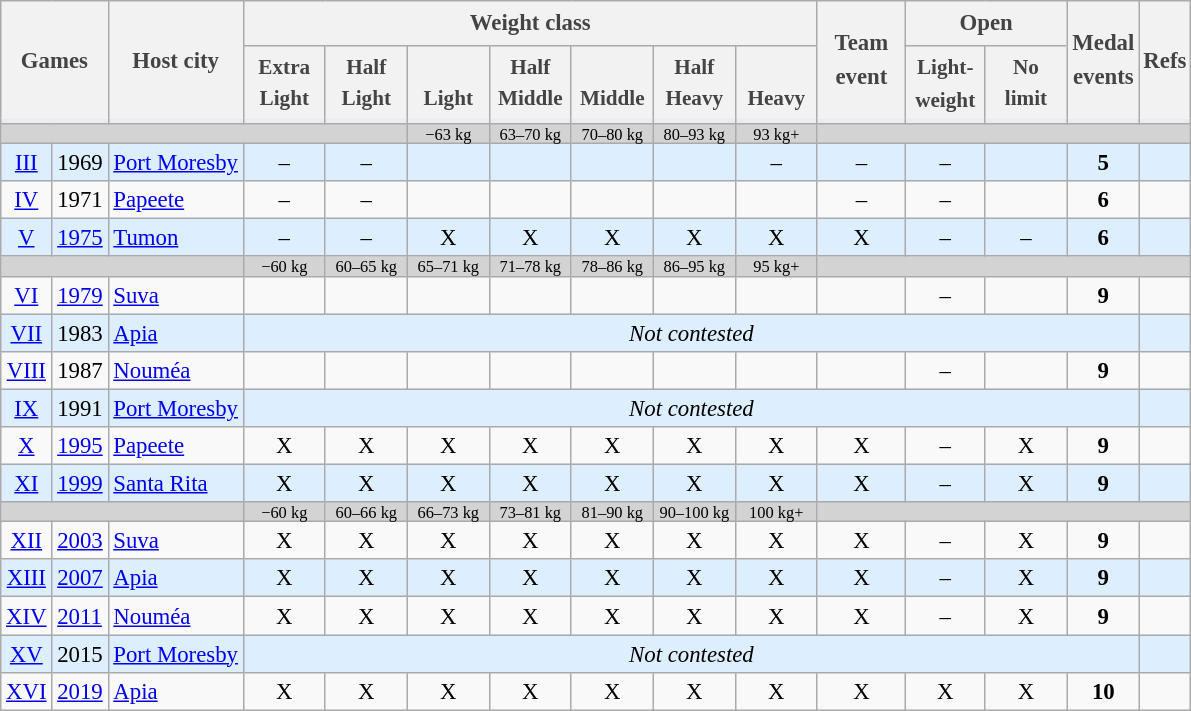<table class=wikitable style="text-align:center; font-size:95%;">
<tr style="line-height:150%;">
<th rowspan="2" colspan="2" style="border-bottom:0px; color:#444;">Games</th>
<th rowspan="2" style="border-bottom:0px; color:#444;">Host city </th>
<th colspan="7" style="border-bottom:0px; color:#444;">Weight class</th>
<th rowspan="2" style="width:3.4em; border-bottom:0px; color:#444;">Team<br>event</th>
<th colspan="2" style="width:3.4em; border-bottom:0px; color:#444;">Open</th>
<th rowspan="2" style="border-bottom:0px; color:#444;">Medal<br>events</th>
<th rowspan="2" style="border-bottom:0px; color:#444; padding:2px;">Refs</th>
</tr>
<tr style="line-height:150%; font-size:93%; background-color:#eaecf0;">
<th valign=bottom style="width:3.4em; border-bottom:0px; color:#444;">Extra<br>Light</th>
<th valign=bottom style="width:3.4em; border-bottom:0px; color:#444;">Half<br>Light</th>
<th valign=bottom style="width:3.4em; border-bottom:0px; color:#444;">Light</th>
<th valign=bottom style="width:3.4em; border-bottom:0px; color:#444;">Half<br>Middle</th>
<th valign=bottom style="width:3.4em; border-bottom:0px; color:#444;">Middle</th>
<th valign=bottom style="width:3.4em; border-bottom:0px; color:#444;">Half<br>Heavy</th>
<th valign=bottom style="width:3.4em; border-bottom:0px; color:#444;">Heavy</th>
<th valign=bottom style="width:3.4em; border-bottom:0px; color:#444; padding:2px;">Light-<br>weight</th>
<th valign=bottom style="width:3.4em; border-bottom:0px; color:#444;">No<br>limit</th>
</tr>
<tr style="font-size:2px; background-color:#eaecf0;">
<td colspan="2" style="border-top:0px;"> </td>
<td style="border-top:0px;"> </td>
<td style="border-top:0px;"> </td>
<td style="border-top:0px;"> </td>
<td style="border-top:0px;"> </td>
<td style="border-top:0px;"> </td>
<td style="border-top:0px;"> </td>
<td style="border-top:0px;"> </td>
<td style="border-top:0px;"> </td>
<td style="border-top:0px;"> </td>
<td style="border-top:0px;"> </td>
<td style="border-top:0px;"> </td>
<td style="border-top:0px;"> </td>
<td style="border-top:0px;"> </td>
</tr>
<tr style="background-color:lightgrey; line-height:8px; font-size:72%">
<td colspan="5"></td>
<td>−63 kg</td>
<td>63–70 kg</td>
<td>70–80 kg</td>
<td>80–93 kg</td>
<td>93 kg+</td>
<td colspan="5"></td>
</tr>
<tr bgcolor=#ddeeff>
<td align=center><a href='#'>III</a></td>
<td align=left>1969 </td>
<td align=left><a href='#'>Port Moresby</a> </td>
<td>–</td>
<td>–</td>
<td><br></td>
<td><br></td>
<td><br></td>
<td><br></td>
<td>–</td>
<td>–</td>
<td>–</td>
<td><br></td>
<td><strong>5</strong></td>
<td></td>
</tr>
<tr>
<td align=center><a href='#'>IV</a></td>
<td align=left>1971 </td>
<td align=left><a href='#'>Papeete</a> </td>
<td>–</td>
<td>–</td>
<td><br></td>
<td><br></td>
<td><br></td>
<td><br></td>
<td><br></td>
<td>–</td>
<td>–</td>
<td><br></td>
<td><strong>6</strong></td>
<td></td>
</tr>
<tr bgcolor=#ddeeff style="row-height:20px;">
<td align=center><a href='#'>V</a></td>
<td align=left><a href='#'>1975</a></td>
<td align=left><a href='#'>Tumon</a> </td>
<td>–</td>
<td>–</td>
<td>X</td>
<td>X</td>
<td>X</td>
<td>X</td>
<td>X</td>
<td>X</td>
<td>–</td>
<td>–</td>
<td><strong>6</strong></td>
<td></td>
</tr>
<tr style="background-color:lightgrey; line-height:8px; font-size:72%">
<td colspan="3"></td>
<td>−60 kg</td>
<td>60–65 kg</td>
<td>65–71 kg</td>
<td>71–78 kg</td>
<td>78–86 kg</td>
<td>86–95 kg</td>
<td>95 kg+</td>
<td colspan="5"></td>
</tr>
<tr style="row-height:15px;">
<td align=center><a href='#'>VI</a></td>
<td align=left><a href='#'>1979</a></td>
<td align=left><a href='#'>Suva</a> </td>
<td><br></td>
<td><br></td>
<td><br></td>
<td><br></td>
<td><br></td>
<td><br></td>
<td><br></td>
<td><br></td>
<td>–</td>
<td><br></td>
<td><strong>9</strong></td>
<td></td>
</tr>
<tr bgcolor=#ddeeff>
<td align=center><a href='#'>VII</a></td>
<td align=left>1983 </td>
<td align=left><a href='#'>Apia</a> </td>
<td colspan=11><em>Not contested</em></td>
<td></td>
</tr>
<tr>
<td align=center><a href='#'>VIII</a></td>
<td align=left>1987 </td>
<td align=left><a href='#'>Nouméa</a> </td>
<td><br></td>
<td><br></td>
<td><br></td>
<td><br></td>
<td><br></td>
<td><br></td>
<td><br></td>
<td><br></td>
<td>–</td>
<td><br></td>
<td><strong>9</strong></td>
<td></td>
</tr>
<tr bgcolor=#ddeeff>
<td align=center><a href='#'>IX</a></td>
<td align=left>1991</td>
<td align=left><a href='#'>Port Moresby</a> </td>
<td colspan=11><em>Not contested</em></td>
<td></td>
</tr>
<tr>
<td align=center><a href='#'>X</a></td>
<td align=left><a href='#'>1995</a></td>
<td align=left><a href='#'>Papeete</a> </td>
<td>X </td>
<td>X </td>
<td>X </td>
<td>X </td>
<td>X </td>
<td>X </td>
<td>X </td>
<td>X </td>
<td>–</td>
<td>X </td>
<td><strong>9</strong></td>
<td></td>
</tr>
<tr bgcolor=#ddeeff>
<td align=center><a href='#'>XI</a></td>
<td align=left><a href='#'>1999</a></td>
<td align=left><a href='#'>Santa Rita</a> </td>
<td>X </td>
<td>X </td>
<td>X </td>
<td>X </td>
<td>X </td>
<td>X </td>
<td>X </td>
<td>X </td>
<td>–</td>
<td>X </td>
<td><strong>9</strong></td>
<td></td>
</tr>
<tr style="background-color:lightgrey; line-height:8px; font-size:72%">
<td colspan="3"></td>
<td>−60 kg</td>
<td>60–66 kg</td>
<td>66–73 kg</td>
<td>73–81 kg</td>
<td>81–90 kg</td>
<td>90–100 kg</td>
<td>100 kg+</td>
<td colspan="5"></td>
</tr>
<tr>
<td align=center><a href='#'>XII</a></td>
<td align=left><a href='#'>2003</a></td>
<td align=left><a href='#'>Suva</a> </td>
<td>X </td>
<td>X </td>
<td>X </td>
<td>X </td>
<td>X </td>
<td>X </td>
<td>X </td>
<td>X </td>
<td>–</td>
<td>X </td>
<td><strong>9</strong></td>
<td></td>
</tr>
<tr bgcolor=#ddeeff>
<td align=center><a href='#'>XIII</a></td>
<td align=left><a href='#'>2007</a></td>
<td align=left><a href='#'>Apia</a> </td>
<td>X </td>
<td>X </td>
<td>X </td>
<td>X </td>
<td>X </td>
<td>X </td>
<td>X </td>
<td>X </td>
<td>–</td>
<td>X </td>
<td><strong>9</strong></td>
<td></td>
</tr>
<tr>
<td align=center><a href='#'>XIV</a></td>
<td align=left><a href='#'>2011</a></td>
<td align=left><a href='#'>Nouméa</a> </td>
<td>X </td>
<td>X </td>
<td>X </td>
<td>X </td>
<td>X </td>
<td>X </td>
<td>X </td>
<td>X </td>
<td>–</td>
<td>X </td>
<td><strong>9</strong></td>
<td></td>
</tr>
<tr bgcolor=#ddeeff>
<td align=center><a href='#'>XV</a></td>
<td align=left>2015</td>
<td align=left><a href='#'>Port Moresby</a> </td>
<td colspan=11><em>Not contested</em></td>
<td></td>
</tr>
<tr>
<td align=center><a href='#'>XVI</a></td>
<td align=left><a href='#'>2019</a></td>
<td align=left><a href='#'>Apia</a> </td>
<td>X </td>
<td>X </td>
<td>X </td>
<td>X </td>
<td>X </td>
<td>X </td>
<td>X </td>
<td>X </td>
<td>X </td>
<td>X </td>
<td><strong>10</strong></td>
<td></td>
</tr>
</table>
